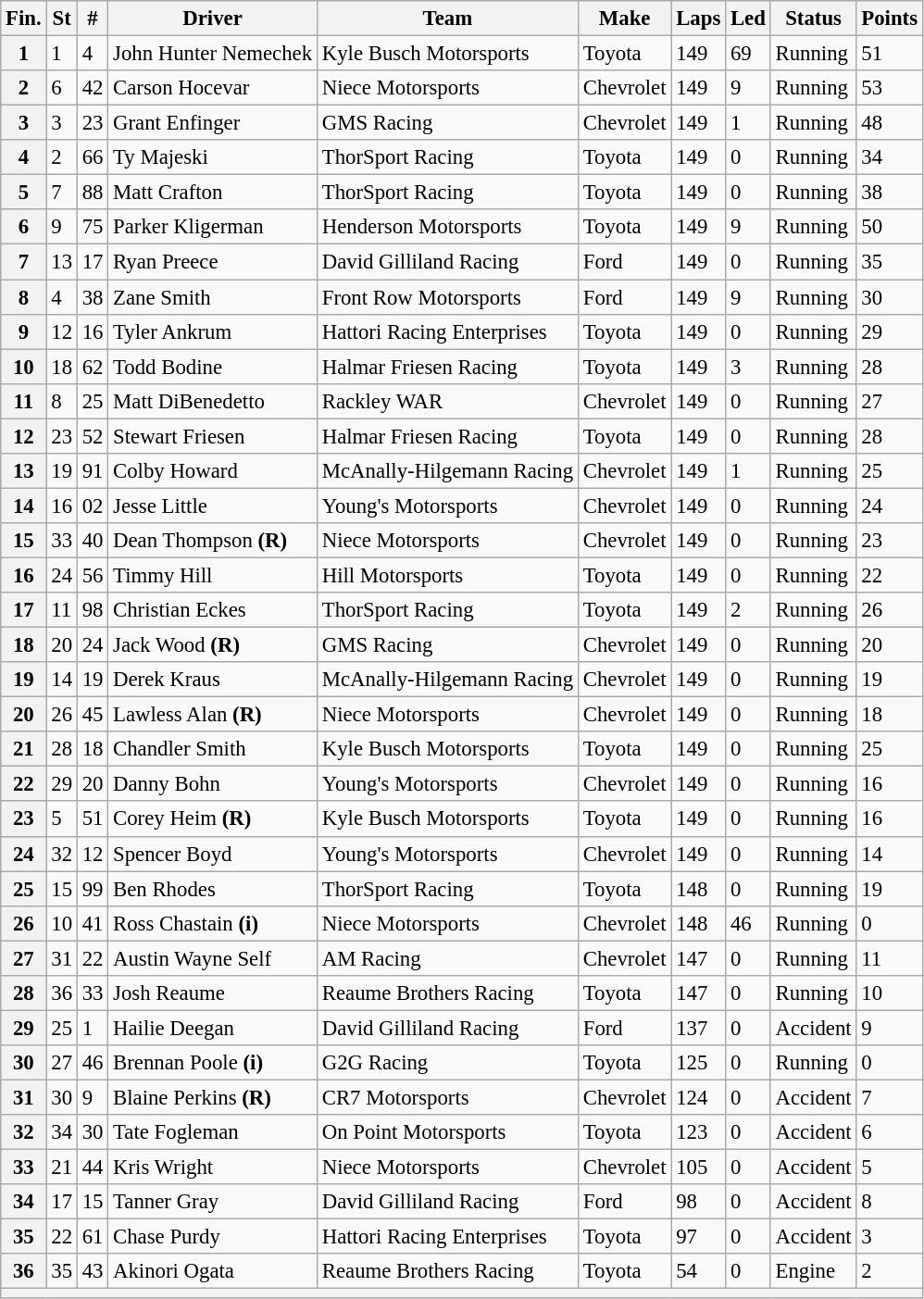<table class="wikitable" style="font-size:95%">
<tr>
<th>Fin.</th>
<th>St</th>
<th>#</th>
<th>Driver</th>
<th>Team</th>
<th>Make</th>
<th>Laps</th>
<th>Led</th>
<th>Status</th>
<th>Points</th>
</tr>
<tr>
<th>1</th>
<td>1</td>
<td>4</td>
<td>John Hunter Nemechek</td>
<td>Kyle Busch Motorsports</td>
<td>Toyota</td>
<td>149</td>
<td>69</td>
<td>Running</td>
<td>51</td>
</tr>
<tr>
<th>2</th>
<td>6</td>
<td>42</td>
<td>Carson Hocevar</td>
<td>Niece Motorsports</td>
<td>Chevrolet</td>
<td>149</td>
<td>9</td>
<td>Running</td>
<td>53</td>
</tr>
<tr>
<th>3</th>
<td>3</td>
<td>23</td>
<td>Grant Enfinger</td>
<td>GMS Racing</td>
<td>Chevrolet</td>
<td>149</td>
<td>1</td>
<td>Running</td>
<td>48</td>
</tr>
<tr>
<th>4</th>
<td>2</td>
<td>66</td>
<td>Ty Majeski</td>
<td>ThorSport Racing</td>
<td>Toyota</td>
<td>149</td>
<td>0</td>
<td>Running</td>
<td>34</td>
</tr>
<tr>
<th>5</th>
<td>7</td>
<td>88</td>
<td>Matt Crafton</td>
<td>ThorSport Racing</td>
<td>Toyota</td>
<td>149</td>
<td>0</td>
<td>Running</td>
<td>38</td>
</tr>
<tr>
<th>6</th>
<td>9</td>
<td>75</td>
<td>Parker Kligerman</td>
<td>Henderson Motorsports</td>
<td>Toyota</td>
<td>149</td>
<td>9</td>
<td>Running</td>
<td>50</td>
</tr>
<tr>
<th>7</th>
<td>13</td>
<td>17</td>
<td>Ryan Preece</td>
<td>David Gilliland Racing</td>
<td>Ford</td>
<td>149</td>
<td>0</td>
<td>Running</td>
<td>35</td>
</tr>
<tr>
<th>8</th>
<td>4</td>
<td>38</td>
<td>Zane Smith</td>
<td>Front Row Motorsports</td>
<td>Ford</td>
<td>149</td>
<td>9</td>
<td>Running</td>
<td>30</td>
</tr>
<tr>
<th>9</th>
<td>12</td>
<td>16</td>
<td>Tyler Ankrum</td>
<td>Hattori Racing Enterprises</td>
<td>Toyota</td>
<td>149</td>
<td>0</td>
<td>Running</td>
<td>29</td>
</tr>
<tr>
<th>10</th>
<td>18</td>
<td>62</td>
<td>Todd Bodine</td>
<td>Halmar Friesen Racing</td>
<td>Toyota</td>
<td>149</td>
<td>3</td>
<td>Running</td>
<td>28</td>
</tr>
<tr>
<th>11</th>
<td>8</td>
<td>25</td>
<td>Matt DiBenedetto</td>
<td>Rackley WAR</td>
<td>Chevrolet</td>
<td>149</td>
<td>0</td>
<td>Running</td>
<td>27</td>
</tr>
<tr>
<th>12</th>
<td>23</td>
<td>52</td>
<td>Stewart Friesen</td>
<td>Halmar Friesen Racing</td>
<td>Toyota</td>
<td>149</td>
<td>0</td>
<td>Running</td>
<td>28</td>
</tr>
<tr>
<th>13</th>
<td>19</td>
<td>91</td>
<td>Colby Howard</td>
<td>McAnally-Hilgemann Racing</td>
<td>Chevrolet</td>
<td>149</td>
<td>1</td>
<td>Running</td>
<td>25</td>
</tr>
<tr>
<th>14</th>
<td>16</td>
<td>02</td>
<td>Jesse Little</td>
<td>Young's Motorsports</td>
<td>Chevrolet</td>
<td>149</td>
<td>0</td>
<td>Running</td>
<td>24</td>
</tr>
<tr>
<th>15</th>
<td>33</td>
<td>40</td>
<td>Dean Thompson <strong>(R)</strong></td>
<td>Niece Motorsports</td>
<td>Chevrolet</td>
<td>149</td>
<td>0</td>
<td>Running</td>
<td>23</td>
</tr>
<tr>
<th>16</th>
<td>24</td>
<td>56</td>
<td>Timmy Hill</td>
<td>Hill Motorsports</td>
<td>Toyota</td>
<td>149</td>
<td>0</td>
<td>Running</td>
<td>22</td>
</tr>
<tr>
<th>17</th>
<td>11</td>
<td>98</td>
<td>Christian Eckes</td>
<td>ThorSport Racing</td>
<td>Toyota</td>
<td>149</td>
<td>2</td>
<td>Running</td>
<td>26</td>
</tr>
<tr>
<th>18</th>
<td>20</td>
<td>24</td>
<td>Jack Wood <strong>(R)</strong></td>
<td>GMS Racing</td>
<td>Chevrolet</td>
<td>149</td>
<td>0</td>
<td>Running</td>
<td>20</td>
</tr>
<tr>
<th>19</th>
<td>14</td>
<td>19</td>
<td>Derek Kraus</td>
<td>McAnally-Hilgemann Racing</td>
<td>Chevrolet</td>
<td>149</td>
<td>0</td>
<td>Running</td>
<td>19</td>
</tr>
<tr>
<th>20</th>
<td>26</td>
<td>45</td>
<td>Lawless Alan <strong>(R)</strong></td>
<td>Niece Motorsports</td>
<td>Chevrolet</td>
<td>149</td>
<td>0</td>
<td>Running</td>
<td>18</td>
</tr>
<tr>
<th>21</th>
<td>28</td>
<td>18</td>
<td>Chandler Smith</td>
<td>Kyle Busch Motorsports</td>
<td>Toyota</td>
<td>149</td>
<td>0</td>
<td>Running</td>
<td>25</td>
</tr>
<tr>
<th>22</th>
<td>29</td>
<td>20</td>
<td>Danny Bohn</td>
<td>Young's Motorsports</td>
<td>Chevrolet</td>
<td>149</td>
<td>0</td>
<td>Running</td>
<td>16</td>
</tr>
<tr>
<th>23</th>
<td>5</td>
<td>51</td>
<td>Corey Heim <strong>(R)</strong></td>
<td>Kyle Busch Motorsports</td>
<td>Toyota</td>
<td>149</td>
<td>0</td>
<td>Running</td>
<td>16</td>
</tr>
<tr>
<th>24</th>
<td>32</td>
<td>12</td>
<td>Spencer Boyd</td>
<td>Young's Motorsports</td>
<td>Chevrolet</td>
<td>149</td>
<td>0</td>
<td>Running</td>
<td>14</td>
</tr>
<tr>
<th>25</th>
<td>15</td>
<td>99</td>
<td>Ben Rhodes</td>
<td>ThorSport Racing</td>
<td>Toyota</td>
<td>148</td>
<td>0</td>
<td>Running</td>
<td>19</td>
</tr>
<tr>
<th>26</th>
<td>10</td>
<td>41</td>
<td>Ross Chastain <strong>(i)</strong></td>
<td>Niece Motorsports</td>
<td>Chevrolet</td>
<td>148</td>
<td>46</td>
<td>Running</td>
<td>0</td>
</tr>
<tr>
<th>27</th>
<td>31</td>
<td>22</td>
<td>Austin Wayne Self</td>
<td>AM Racing</td>
<td>Chevrolet</td>
<td>147</td>
<td>0</td>
<td>Running</td>
<td>11</td>
</tr>
<tr>
<th>28</th>
<td>36</td>
<td>33</td>
<td>Josh Reaume</td>
<td>Reaume Brothers Racing</td>
<td>Toyota</td>
<td>147</td>
<td>0</td>
<td>Running</td>
<td>10</td>
</tr>
<tr>
<th>29</th>
<td>25</td>
<td>1</td>
<td>Hailie Deegan</td>
<td>David Gilliland Racing</td>
<td>Ford</td>
<td>137</td>
<td>0</td>
<td>Accident</td>
<td>9</td>
</tr>
<tr>
<th>30</th>
<td>27</td>
<td>46</td>
<td>Brennan Poole <strong>(i)</strong></td>
<td>G2G Racing</td>
<td>Toyota</td>
<td>125</td>
<td>0</td>
<td>Running</td>
<td>0</td>
</tr>
<tr>
<th>31</th>
<td>30</td>
<td>9</td>
<td>Blaine Perkins <strong>(R)</strong></td>
<td>CR7 Motorsports</td>
<td>Chevrolet</td>
<td>124</td>
<td>0</td>
<td>Accident</td>
<td>7</td>
</tr>
<tr>
<th>32</th>
<td>34</td>
<td>30</td>
<td>Tate Fogleman</td>
<td>On Point Motorsports</td>
<td>Toyota</td>
<td>123</td>
<td>0</td>
<td>Accident</td>
<td>6</td>
</tr>
<tr>
<th>33</th>
<td>21</td>
<td>44</td>
<td>Kris Wright</td>
<td>Niece Motorsports</td>
<td>Chevrolet</td>
<td>105</td>
<td>0</td>
<td>Accident</td>
<td>5</td>
</tr>
<tr>
<th>34</th>
<td>17</td>
<td>15</td>
<td>Tanner Gray</td>
<td>David Gilliland Racing</td>
<td>Ford</td>
<td>98</td>
<td>0</td>
<td>Accident</td>
<td>8</td>
</tr>
<tr>
<th>35</th>
<td>22</td>
<td>61</td>
<td>Chase Purdy</td>
<td>Hattori Racing Enterprises</td>
<td>Toyota</td>
<td>97</td>
<td>0</td>
<td>Accident</td>
<td>3</td>
</tr>
<tr>
<th>36</th>
<td>35</td>
<td>43</td>
<td>Akinori Ogata</td>
<td>Reaume Brothers Racing</td>
<td>Toyota</td>
<td>54</td>
<td>0</td>
<td>Engine</td>
<td>2</td>
</tr>
<tr>
<th colspan="10"></th>
</tr>
</table>
